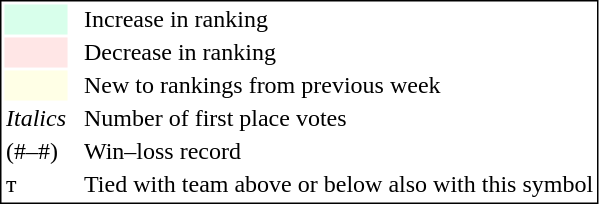<table style="border:1px solid black;">
<tr>
<td style="background:#D8FFEB; width:20px;"></td>
<td> </td>
<td>Increase in ranking</td>
</tr>
<tr>
<td style="background:#FFE6E6; width:20px;"></td>
<td> </td>
<td>Decrease in ranking</td>
</tr>
<tr>
<td style="background:#FFFFE6; width:20px;"></td>
<td> </td>
<td>New to rankings from previous week</td>
</tr>
<tr>
<td><em>Italics</em></td>
<td> </td>
<td>Number of first place votes</td>
</tr>
<tr>
<td>(#–#)</td>
<td> </td>
<td>Win–loss record</td>
</tr>
<tr>
<td>т</td>
<td></td>
<td>Tied with team above or below also with this symbol</td>
</tr>
</table>
